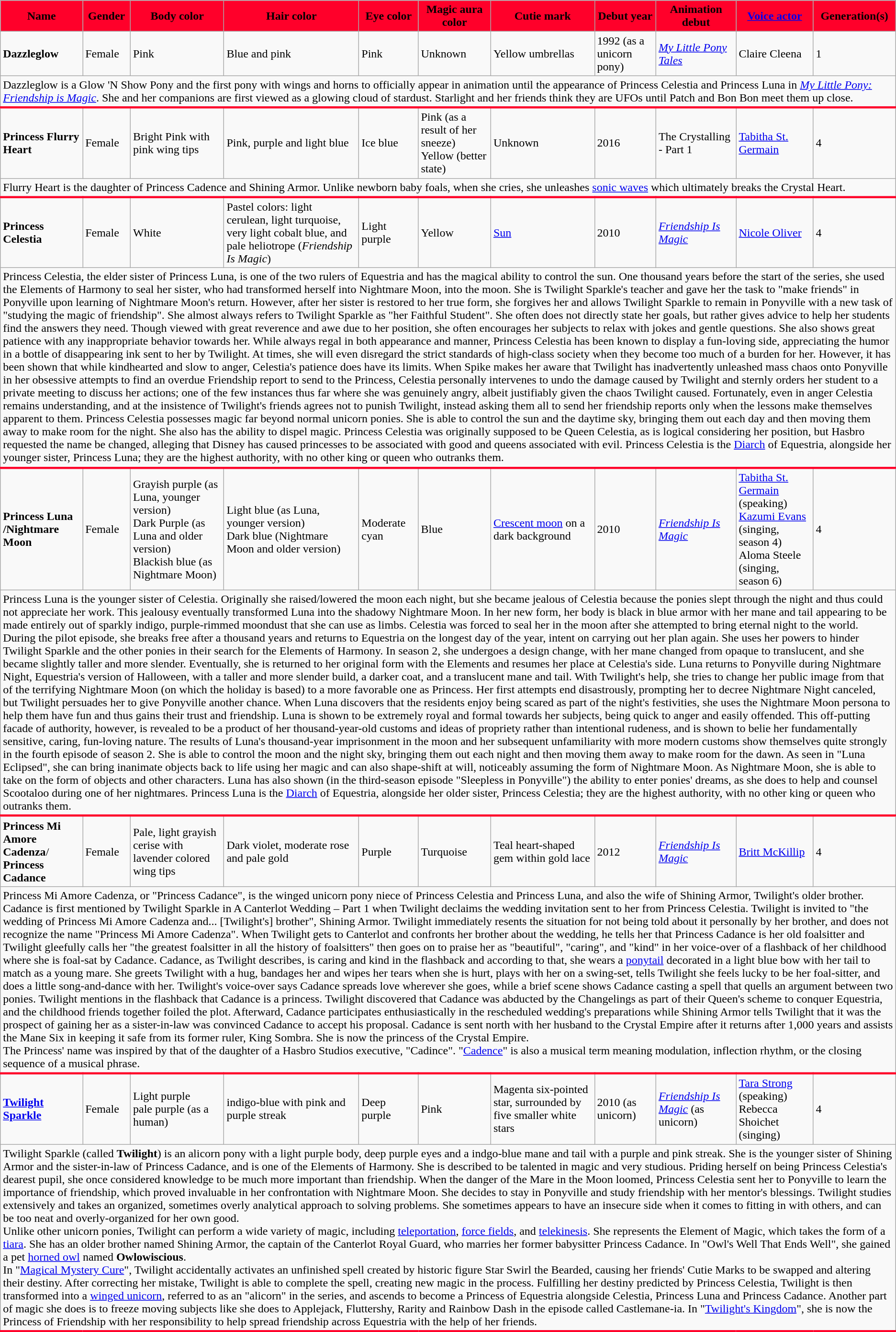<table class="wikitable mw-collapsible sortable" cellpadding="10">
<tr>
<th style="background:#FF002A;">Name</th>
<th style="background:#FF002A;">Gender</th>
<th style="background:#FF002A;">Body color</th>
<th style="background:#FF002A;">Hair color</th>
<th style="background:#FF002A;">Eye color</th>
<th style="background:#FF002A;">Magic aura color</th>
<th style="background:#FF002A;">Cutie mark</th>
<th style="background:#FF002A;">Debut year</th>
<th style="background:#FF002A;">Animation debut</th>
<th style="background:#FF002A;"><a href='#'>Voice actor</a></th>
<th style="background:#FF002A;">Generation(s)</th>
</tr>
<tr>
<td><strong>Dazzleglow</strong><br></td>
<td>Female</td>
<td>Pink</td>
<td>Blue and pink</td>
<td>Pink</td>
<td>Unknown</td>
<td>Yellow umbrellas</td>
<td>1992 (as a unicorn pony)</td>
<td><em><a href='#'>My Little Pony Tales</a></em></td>
<td>Claire Cleena</td>
<td>1</td>
</tr>
<tr>
<td style="border-bottom: 3px solid #FF002A;" colspan="14">Dazzleglow is a Glow 'N Show Pony and the first pony with wings and horns to officially appear in animation until the appearance of Princess Celestia and Princess Luna in <em><a href='#'>My Little Pony: Friendship is Magic</a></em>. She and her companions are first viewed as a glowing cloud of stardust. Starlight and her friends think they are UFOs until Patch and Bon Bon meet them up close.</td>
</tr>
<tr>
<td><strong>Princess Flurry Heart</strong></td>
<td>Female</td>
<td>Bright Pink with pink wing tips</td>
<td>Pink, purple and light blue</td>
<td>Ice blue</td>
<td>Pink (as a result of her sneeze)<br>Yellow (better state)</td>
<td>Unknown</td>
<td>2016</td>
<td>The Crystalling - Part 1</td>
<td><a href='#'>Tabitha St. Germain</a></td>
<td>4</td>
</tr>
<tr>
<td style="border-bottom: 3px solid #FF002A;" colspan="14">Flurry Heart is the daughter of Princess Cadence and Shining Armor. Unlike newborn baby foals, when she cries, she unleashes <a href='#'>sonic waves</a> which ultimately breaks the Crystal Heart.</td>
</tr>
<tr>
<td><strong>Princess Celestia</strong></td>
<td>Female</td>
<td>White</td>
<td>Pastel colors: light cerulean, light turquoise, very light cobalt blue, and pale heliotrope (<em>Friendship Is Magic</em>)</td>
<td>Light purple</td>
<td>Yellow</td>
<td><a href='#'>Sun</a></td>
<td>2010</td>
<td><em><a href='#'>Friendship Is Magic</a></em></td>
<td><a href='#'>Nicole Oliver</a></td>
<td>4</td>
</tr>
<tr>
<td style="border-bottom: 3px solid #FF002A;" colspan="14">Princess Celestia, the elder sister of Princess Luna, is one of the two rulers of Equestria and has the magical ability to control the sun. One thousand years before the start of the series, she used the Elements of Harmony to seal her sister, who had transformed herself into Nightmare Moon, into the moon. She is Twilight Sparkle's teacher and gave her the task to "make friends" in Ponyville upon learning of Nightmare Moon's return. However, after her sister is restored to her true form, she forgives her and allows Twilight Sparkle to remain in Ponyville with a new task of "studying the magic of friendship". She almost always refers to Twilight Sparkle as "her Faithful Student". She often does not directly state her goals, but rather gives advice to help her students find the answers they need. Though viewed with great reverence and awe due to her position, she often encourages her subjects to relax with jokes and gentle questions. She also shows great patience with any inappropriate behavior towards her. While always regal in both appearance and manner, Princess Celestia has been known to display a fun-loving side, appreciating the humor in a bottle of disappearing ink sent to her by Twilight. At times, she will even disregard the strict standards of high-class society when they become too much of a burden for her. However, it has been shown that while kindhearted and slow to anger, Celestia's patience does have its limits. When Spike makes her aware that Twilight has inadvertently unleashed mass chaos onto Ponyville in her obsessive attempts to find an overdue Friendship report to send to the Princess, Celestia personally intervenes to undo the damage caused by Twilight and sternly orders her student to a private meeting to discuss her actions; one of the few instances thus far where she was genuinely angry, albeit justifiably given the chaos Twilight caused. Fortunately, even in anger Celestia remains understanding, and at the insistence of Twilight's friends agrees not to punish Twilight, instead asking them all to send her friendship reports only when the lessons make themselves apparent to them. Princess Celestia possesses magic far beyond normal unicorn ponies. She is able to control the sun and the daytime sky, bringing them out each day and then moving them away to make room for the night. She also has the ability to dispel magic. Princess Celestia was originally supposed to be Queen Celestia, as is logical considering her position, but Hasbro requested the name be changed, alleging that Disney has caused princesses to be associated with good and queens associated with evil. Princess Celestia is the <a href='#'>Diarch</a> of Equestria, alongside her younger sister, Princess Luna; they are the highest authority, with no other king or queen who outranks them.</td>
</tr>
<tr>
<td><strong>Princess Luna<br>/Nightmare Moon</strong></td>
<td>Female</td>
<td>Grayish purple (as Luna, younger version)<br>Dark Purple (as Luna and older version)<br>Blackish blue (as Nightmare Moon)</td>
<td>Light blue (as Luna, younger version)<br>Dark blue (Nightmare Moon and older version)</td>
<td>Moderate cyan</td>
<td>Blue</td>
<td><a href='#'>Crescent moon</a> on a dark background</td>
<td>2010</td>
<td><em><a href='#'>Friendship Is Magic</a></em></td>
<td><a href='#'>Tabitha St. Germain</a> (speaking)<br><a href='#'>Kazumi Evans</a> (singing, season 4)<br>Aloma Steele (singing, season 6)</td>
<td>4</td>
</tr>
<tr>
<td style="border-bottom: 3px solid #FF002A;" colspan="14">Princess Luna is the younger sister of Celestia. Originally she raised/lowered the moon each night, but she became jealous of Celestia because the ponies slept through the night and thus could not appreciate her work. This jealousy eventually transformed Luna into the shadowy Nightmare Moon. In her new form, her body is black in blue armor with her mane and tail appearing to be made entirely out of sparkly indigo, purple-rimmed moondust that she can use as limbs. Celestia was forced to seal her in the moon after she attempted to bring eternal night to the world. During the pilot episode, she breaks free after a thousand years and returns to Equestria on the longest day of the year, intent on carrying out her plan again. She uses her powers to hinder Twilight Sparkle and the other ponies in their search for the Elements of Harmony. In season 2, she undergoes a design change, with her mane changed from opaque to translucent, and she became slightly taller and more slender. Eventually, she is returned to her original form with the Elements and resumes her place at Celestia's side. Luna returns to Ponyville during Nightmare Night, Equestria's version of Halloween, with a taller and more slender build, a darker coat, and a translucent mane and tail. With Twilight's help, she tries to change her public image from that of the terrifying Nightmare Moon (on which the holiday is based) to a more favorable one as Princess. Her first attempts end disastrously, prompting her to decree Nightmare Night canceled, but Twilight persuades her to give Ponyville another chance. When Luna discovers that the residents enjoy being scared as part of the night's festivities, she uses the Nightmare Moon persona to help them have fun and thus gains their trust and friendship. Luna is shown to be extremely royal and formal towards her subjects, being quick to anger and easily offended. This off-putting facade of authority, however, is revealed to be a product of her thousand-year-old customs and ideas of propriety rather than intentional rudeness, and is shown to belie her fundamentally sensitive, caring, fun-loving nature. The results of Luna's thousand-year imprisonment in the moon and her subsequent unfamiliarity with more modern customs show themselves quite strongly in the fourth episode of season 2. She is able to control the moon and the night sky, bringing them out each night and then moving them away to make room for the dawn. As seen in "Luna Eclipsed", she can bring inanimate objects back to life using her magic and can also shape-shift at will, noticeably assuming the form of Nightmare Moon. As Nightmare Moon, she is able to take on the form of objects and other characters. Luna has also shown (in the third-season episode "Sleepless in Ponyville") the ability to enter ponies' dreams, as she does to help and counsel Scootaloo during one of her nightmares. Princess Luna is the <a href='#'>Diarch</a> of Equestria, alongside her older sister, Princess Celestia; they are the highest authority, with no other king or queen who outranks them.</td>
</tr>
<tr>
<td><strong>Princess Mi Amore Cadenza</strong>/<br><strong>Princess Cadance</strong></td>
<td>Female</td>
<td>Pale, light grayish cerise with lavender colored wing tips</td>
<td>Dark violet, moderate rose and pale gold</td>
<td>Purple</td>
<td>Turquoise</td>
<td>Teal heart-shaped gem within gold lace</td>
<td>2012</td>
<td><em><a href='#'>Friendship Is Magic</a></em></td>
<td><a href='#'>Britt McKillip</a></td>
<td>4</td>
</tr>
<tr>
<td style="border-bottom: 3px solid #FF002A;" colspan="14">Princess Mi Amore Cadenza, or "Princess Cadance", is the winged unicorn pony niece of Princess Celestia and Princess Luna, and also the wife of Shining Armor, Twilight's older brother. Cadance is first mentioned by Twilight Sparkle in A Canterlot Wedding – Part 1 when Twilight declaims the wedding invitation sent to her from Princess Celestia. Twilight is invited to "the wedding of Princess Mi Amore Cadenza and... [Twilight's] brother", Shining Armor. Twilight immediately resents the situation for not being told about it personally by her brother, and does not recognize the name "Princess Mi Amore Cadenza". When Twilight gets to Canterlot and confronts her brother about the wedding, he tells her that Princess Cadance is her old foalsitter and Twilight gleefully calls her "the greatest foalsitter in all the history of foalsitters" then goes on to praise her as "beautiful", "caring", and "kind" in her voice-over of a flashback of her childhood where she is foal-sat by Cadance. Cadance, as Twilight describes, is caring and kind in the flashback and according to that, she wears a <a href='#'>ponytail</a> decorated in a light blue bow with her tail to match as a young mare. She greets Twilight with a hug, bandages her and wipes her tears when she is hurt, plays with her on a swing-set, tells Twilight she feels lucky to be her foal-sitter, and does a little song-and-dance with her. Twilight's voice-over says Cadance spreads love wherever she goes, while a brief scene shows Cadance casting a spell that quells an argument between two ponies. Twilight mentions in the flashback that Cadance is a princess. Twilight discovered that Cadance was abducted by the Changelings as part of their Queen's scheme to conquer Equestria, and the childhood friends together foiled the plot. Afterward, Cadance participates enthusiastically in the rescheduled wedding's preparations while Shining Armor tells Twilight that it was the prospect of gaining her as a sister-in-law was convinced Cadance to accept his proposal. Cadance is sent north with her husband to the Crystal Empire after it returns after 1,000 years and assists the Mane Six in keeping it safe from its former ruler, King Sombra. She is now the princess of the Crystal Empire.<br>The Princess' name was inspired by that of the daughter of a Hasbro Studios executive, "Cadince". "<a href='#'>Cadence</a>" is also a musical term meaning modulation, inflection rhythm, or the closing sequence of a musical phrase.</td>
</tr>
<tr>
<td><strong><a href='#'>Twilight Sparkle</a></strong></td>
<td>Female</td>
<td>Light purple<br>pale purple (as a human)</td>
<td>indigo-blue with pink and purple streak</td>
<td>Deep purple</td>
<td>Pink</td>
<td>Magenta six-pointed star, surrounded by five smaller white stars</td>
<td>2010 (as unicorn)</td>
<td><em><a href='#'>Friendship Is Magic</a></em> (as unicorn)</td>
<td><a href='#'>Tara Strong</a> (speaking)<br>Rebecca Shoichet (singing)</td>
<td>4</td>
</tr>
<tr>
<td style="border-bottom: 3px solid #FF002A;" colspan="14">Twilight Sparkle (called <strong>Twilight</strong>) is an alicorn pony with a light purple body, deep purple eyes and a indgo-blue mane and tail with a purple and pink streak. She is the younger sister of Shining Armor and the sister-in-law of Princess Cadance, and is one of the Elements of Harmony. She is described to be talented in magic and very studious. Priding herself on being Princess Celestia's dearest pupil, she once considered knowledge to be much more important than friendship. When the danger of the Mare in the Moon loomed, Princess Celestia sent her to Ponyville to learn the importance of friendship, which proved invaluable in her confrontation with Nightmare Moon. She decides to stay in Ponyville and study friendship with her mentor's blessings. Twilight studies extensively and takes an organized, sometimes overly analytical approach to solving problems. She sometimes appears to have an insecure side when it comes to fitting in with others, and can be too neat and overly-organized for her own good.<br>Unlike other unicorn ponies, Twilight can perform a wide variety of magic, including <a href='#'>teleportation</a>, <a href='#'>force fields</a>, and <a href='#'>telekinesis</a>. She represents the Element of Magic, which takes the form of a <a href='#'>tiara</a>. She has an older brother named Shining Armor, the captain of the Canterlot Royal Guard, who marries her former babysitter Princess Cadance. In "Owl's Well That Ends Well", she gained a pet <a href='#'>horned owl</a> named <strong>Owlowiscious</strong>.<br>In "<a href='#'>Magical Mystery Cure</a>", Twilight accidentally activates an unfinished spell created by historic figure Star Swirl the Bearded, causing her friends' Cutie Marks to be swapped and altering their destiny. After correcting her mistake, Twilight is able to complete the spell, creating new magic in the process. Fulfilling her destiny predicted by Princess Celestia, Twilight is then transformed into a <a href='#'>winged unicorn</a>, referred to as an "alicorn" in the series, and ascends to become a Princess of Equestria alongside Celestia, Princess Luna and Princess Cadance. Another part of magic she does is to freeze moving subjects like she does to Applejack, Fluttershy, Rarity and Rainbow Dash in the episode called Castlemane-ia. In "<a href='#'>Twilight's Kingdom</a>", she is now the Princess of Friendship with her responsibility to help spread friendship across Equestria with the help of her friends.</td>
</tr>
</table>
